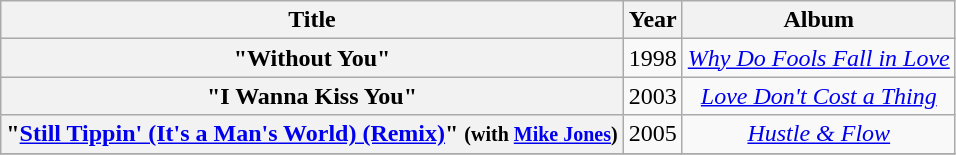<table class="wikitable plainrowheaders" style="text-align:center;">
<tr>
<th scope="col">Title</th>
<th scope="col">Year</th>
<th scope="col">Album</th>
</tr>
<tr>
<th scope="row">"Without You"</th>
<td>1998</td>
<td><em><a href='#'>Why Do Fools Fall in Love</a></em></td>
</tr>
<tr>
<th scope="row">"I Wanna Kiss You"</th>
<td>2003</td>
<td><em><a href='#'>Love Don't Cost a Thing</a></em></td>
</tr>
<tr>
<th scope="row">"<a href='#'>Still Tippin' (It's a Man's World) (Remix)</a>" <small>(with <a href='#'>Mike Jones</a>)</small></th>
<td>2005</td>
<td><em><a href='#'>Hustle & Flow</a></em></td>
</tr>
<tr>
</tr>
</table>
